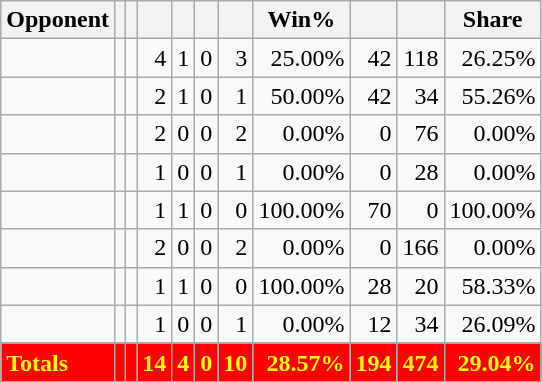<table class="wikitable sortable" style="text-align:right;">
<tr>
<th>Opponent</th>
<th></th>
<th></th>
<th></th>
<th></th>
<th></th>
<th></th>
<th>Win%</th>
<th></th>
<th></th>
<th>Share</th>
</tr>
<tr>
<td align=left></td>
<td></td>
<td></td>
<td>4</td>
<td>1</td>
<td>0</td>
<td>3</td>
<td>25.00%</td>
<td>42</td>
<td>118</td>
<td>26.25%</td>
</tr>
<tr>
<td align=left></td>
<td></td>
<td></td>
<td>2</td>
<td>1</td>
<td>0</td>
<td>1</td>
<td>50.00%</td>
<td>42</td>
<td>34</td>
<td>55.26%</td>
</tr>
<tr>
<td align=left></td>
<td></td>
<td></td>
<td>2</td>
<td>0</td>
<td>0</td>
<td>2</td>
<td>0.00%</td>
<td>0</td>
<td>76</td>
<td>0.00%</td>
</tr>
<tr>
<td align=left></td>
<td></td>
<td></td>
<td>1</td>
<td>0</td>
<td>0</td>
<td>1</td>
<td>0.00%</td>
<td>0</td>
<td>28</td>
<td>0.00%</td>
</tr>
<tr>
<td align=left></td>
<td></td>
<td></td>
<td>1</td>
<td>1</td>
<td>0</td>
<td>0</td>
<td>100.00%</td>
<td>70</td>
<td>0</td>
<td>100.00%</td>
</tr>
<tr>
<td align=left></td>
<td></td>
<td></td>
<td>2</td>
<td>0</td>
<td>0</td>
<td>2</td>
<td>0.00%</td>
<td>0</td>
<td>166</td>
<td>0.00%</td>
</tr>
<tr>
<td align=left></td>
<td></td>
<td></td>
<td>1</td>
<td>1</td>
<td>0</td>
<td>0</td>
<td>100.00%</td>
<td>28</td>
<td>20</td>
<td>58.33%</td>
</tr>
<tr>
<td align=left></td>
<td></td>
<td></td>
<td>1</td>
<td>0</td>
<td>0</td>
<td>1</td>
<td>0.00%</td>
<td>12</td>
<td>34</td>
<td>26.09%</td>
</tr>
<tr style="background: red; color:yellow;">
<td align=left><strong>Totals</strong></td>
<td><strong></strong></td>
<td><strong></strong></td>
<td><strong>14</strong></td>
<td><strong>4</strong></td>
<td><strong>0</strong></td>
<td><strong>10</strong></td>
<td><strong>28.57%</strong></td>
<td><strong>194</strong></td>
<td><strong>474</strong></td>
<td><strong>29.04%</strong></td>
</tr>
</table>
